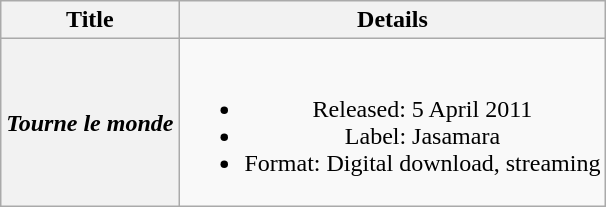<table class="wikitable plainrowheaders" style="text-align:center;">
<tr>
<th scope="col">Title</th>
<th scope="col">Details</th>
</tr>
<tr>
<th scope="row"><em>Tourne le monde</em></th>
<td><br><ul><li>Released: 5 April 2011</li><li>Label: Jasamara</li><li>Format: Digital download, streaming</li></ul></td>
</tr>
</table>
